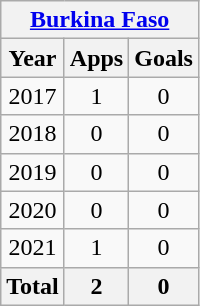<table class="wikitable" style="text-align:center">
<tr>
<th colspan=3><a href='#'>Burkina Faso</a></th>
</tr>
<tr>
<th>Year</th>
<th>Apps</th>
<th>Goals</th>
</tr>
<tr>
<td>2017</td>
<td>1</td>
<td>0</td>
</tr>
<tr>
<td>2018</td>
<td>0</td>
<td>0</td>
</tr>
<tr>
<td>2019</td>
<td>0</td>
<td>0</td>
</tr>
<tr>
<td>2020</td>
<td>0</td>
<td>0</td>
</tr>
<tr>
<td>2021</td>
<td>1</td>
<td>0</td>
</tr>
<tr>
<th>Total</th>
<th>2</th>
<th>0</th>
</tr>
</table>
